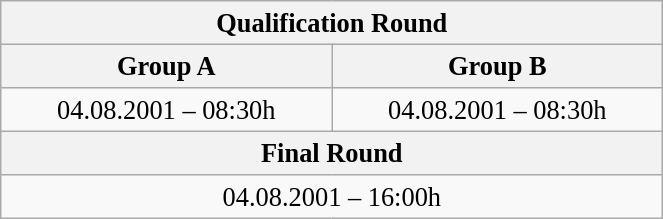<table class="wikitable" style=" text-align:center; font-size:110%;" width="35%">
<tr>
<th colspan="2">Qualification Round</th>
</tr>
<tr>
<th>Group A</th>
<th>Group B</th>
</tr>
<tr>
<td>04.08.2001 – 08:30h</td>
<td>04.08.2001 – 08:30h</td>
</tr>
<tr>
<th colspan="2">Final Round</th>
</tr>
<tr>
<td colspan="2">04.08.2001 – 16:00h</td>
</tr>
</table>
